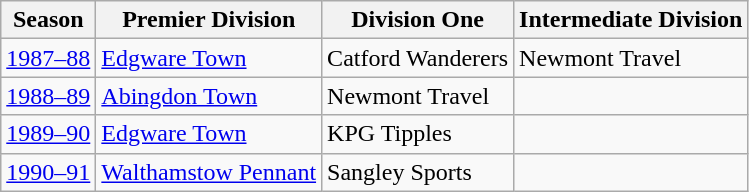<table class="wikitable" style="text-align: left">
<tr>
<th>Season</th>
<th>Premier Division</th>
<th>Division One</th>
<th>Intermediate Division</th>
</tr>
<tr>
<td><a href='#'>1987–88</a></td>
<td><a href='#'>Edgware Town</a></td>
<td>Catford Wanderers</td>
<td>Newmont Travel</td>
</tr>
<tr>
<td><a href='#'>1988–89</a></td>
<td><a href='#'>Abingdon Town</a></td>
<td>Newmont Travel</td>
<td></td>
</tr>
<tr>
<td><a href='#'>1989–90</a></td>
<td><a href='#'>Edgware Town</a></td>
<td>KPG Tipples</td>
<td></td>
</tr>
<tr>
<td><a href='#'>1990–91</a></td>
<td><a href='#'>Walthamstow Pennant</a></td>
<td>Sangley Sports</td>
<td></td>
</tr>
</table>
